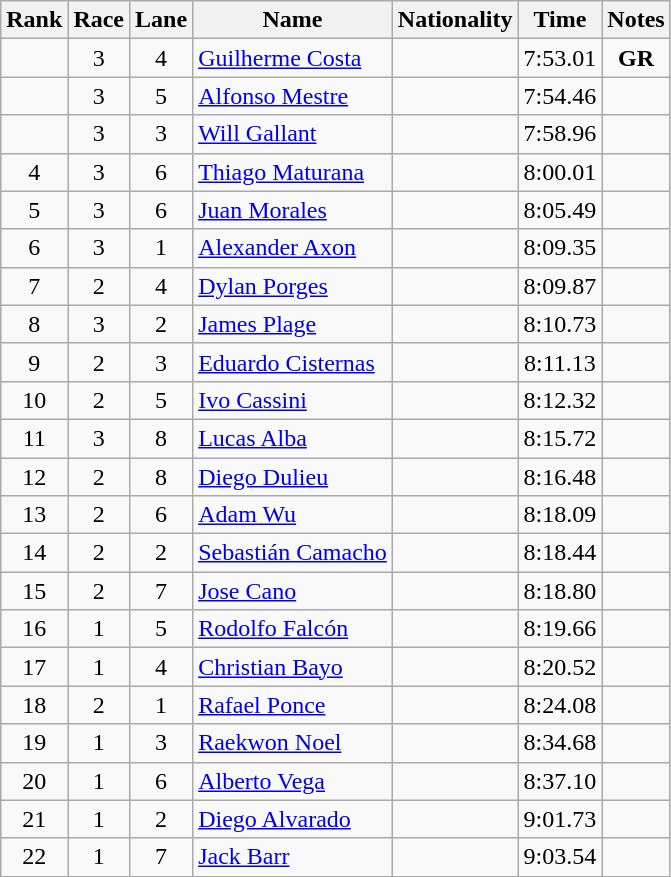<table class="wikitable sortable" style="text-align:center">
<tr>
<th>Rank</th>
<th>Race</th>
<th>Lane</th>
<th>Name</th>
<th>Nationality</th>
<th>Time</th>
<th>Notes</th>
</tr>
<tr>
<td></td>
<td>3</td>
<td>4</td>
<td align="left"><a href='#'>Guilherme Costa</a></td>
<td align="left"></td>
<td>7:53.01</td>
<td><strong>GR</strong></td>
</tr>
<tr>
<td></td>
<td>3</td>
<td>5</td>
<td align="left"><a href='#'>Alfonso Mestre</a></td>
<td align="left"></td>
<td>7:54.46</td>
<td></td>
</tr>
<tr>
<td></td>
<td>3</td>
<td>3</td>
<td align="left"><a href='#'>Will Gallant</a></td>
<td align="left"></td>
<td>7:58.96</td>
<td></td>
</tr>
<tr>
<td>4</td>
<td>3</td>
<td>6</td>
<td align="left"><a href='#'>Thiago Maturana</a></td>
<td align="left"></td>
<td>8:00.01</td>
<td></td>
</tr>
<tr>
<td>5</td>
<td>3</td>
<td>6</td>
<td align="left"><a href='#'>Juan Morales</a></td>
<td align="left"></td>
<td>8:05.49</td>
<td></td>
</tr>
<tr>
<td>6</td>
<td>3</td>
<td>1</td>
<td align="left"><a href='#'>Alexander Axon</a></td>
<td align="left"></td>
<td>8:09.35</td>
<td></td>
</tr>
<tr>
<td>7</td>
<td>2</td>
<td>4</td>
<td align="left"><a href='#'>Dylan Porges</a></td>
<td align="left"></td>
<td>8:09.87</td>
<td></td>
</tr>
<tr>
<td>8</td>
<td>3</td>
<td>2</td>
<td align="left"><a href='#'>James Plage</a></td>
<td align="left"></td>
<td>8:10.73</td>
<td></td>
</tr>
<tr>
<td>9</td>
<td>2</td>
<td>3</td>
<td align="left"><a href='#'>Eduardo Cisternas</a></td>
<td align="left"></td>
<td>8:11.13</td>
<td></td>
</tr>
<tr>
<td>10</td>
<td>2</td>
<td>5</td>
<td align="left"><a href='#'>Ivo Cassini</a></td>
<td align="left"></td>
<td>8:12.32</td>
<td></td>
</tr>
<tr>
<td>11</td>
<td>3</td>
<td>8</td>
<td align="left"><a href='#'>Lucas Alba</a></td>
<td align="left"></td>
<td>8:15.72</td>
<td></td>
</tr>
<tr>
<td>12</td>
<td>2</td>
<td>8</td>
<td align="left"><a href='#'>Diego Dulieu</a></td>
<td align="left"></td>
<td>8:16.48</td>
<td></td>
</tr>
<tr>
<td>13</td>
<td>2</td>
<td>6</td>
<td align="left"><a href='#'>Adam Wu</a></td>
<td align="left"></td>
<td>8:18.09</td>
<td></td>
</tr>
<tr>
<td>14</td>
<td>2</td>
<td>2</td>
<td align="left"><a href='#'>Sebastián Camacho</a></td>
<td align="left"></td>
<td>8:18.44</td>
<td></td>
</tr>
<tr>
<td>15</td>
<td>2</td>
<td>7</td>
<td align="left"><a href='#'>Jose Cano</a></td>
<td align="left"></td>
<td>8:18.80</td>
<td></td>
</tr>
<tr>
<td>16</td>
<td>1</td>
<td>5</td>
<td align="left"><a href='#'>Rodolfo Falcón</a></td>
<td align="left"></td>
<td>8:19.66</td>
<td></td>
</tr>
<tr>
<td>17</td>
<td>1</td>
<td>4</td>
<td align="left"><a href='#'>Christian Bayo</a></td>
<td align="left"></td>
<td>8:20.52</td>
<td></td>
</tr>
<tr>
<td>18</td>
<td>2</td>
<td>1</td>
<td align="left"><a href='#'>Rafael Ponce</a></td>
<td align="left"></td>
<td>8:24.08</td>
<td></td>
</tr>
<tr>
<td>19</td>
<td>1</td>
<td>3</td>
<td align="left"><a href='#'>Raekwon Noel</a></td>
<td align="left"></td>
<td>8:34.68</td>
<td></td>
</tr>
<tr>
<td>20</td>
<td>1</td>
<td>6</td>
<td align="left"><a href='#'>Alberto Vega</a></td>
<td align="left"></td>
<td>8:37.10</td>
<td></td>
</tr>
<tr>
<td>21</td>
<td>1</td>
<td>2</td>
<td align="left"><a href='#'>Diego Alvarado</a></td>
<td align="left"></td>
<td>9:01.73</td>
<td></td>
</tr>
<tr>
<td>22</td>
<td>1</td>
<td>7</td>
<td align="left"><a href='#'>Jack Barr</a></td>
<td align="left"></td>
<td>9:03.54</td>
<td></td>
</tr>
</table>
